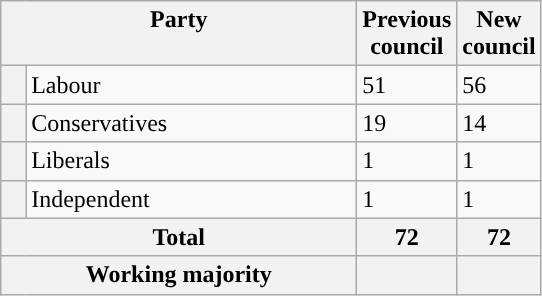<table class="wikitable">
<tr>
<th valign=top colspan="2" style="width: 230px">Party</th>
<th valign=top style="width: 30px">Previous council</th>
<th valign=top style="width: 30px">New council</th>
</tr>
<tr>
<th style="background-color: "></th>
<td>Labour</td>
<td>51</td>
<td>56</td>
</tr>
<tr>
<th style="background-color: "></th>
<td>Conservatives</td>
<td>19</td>
<td>14</td>
</tr>
<tr>
<th style="background-color: "></th>
<td>Liberals</td>
<td>1</td>
<td>1</td>
</tr>
<tr>
<th style="background-color: "></th>
<td>Independent</td>
<td>1</td>
<td>1</td>
</tr>
<tr>
<th colspan=2>Total</th>
<th style="text-align: center">72</th>
<th colspan=3>72</th>
</tr>
<tr>
<th colspan=2>Working majority</th>
<th></th>
<th></th>
</tr>
</table>
